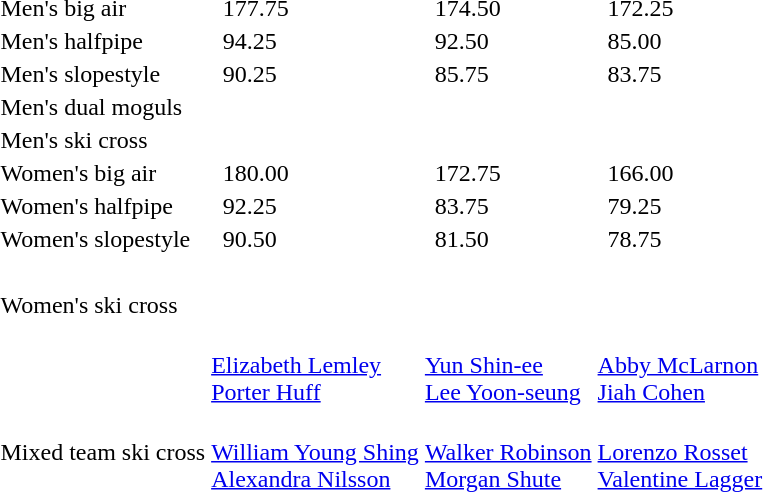<table>
<tr>
<td>Men's big air<br></td>
<td></td>
<td>177.75</td>
<td></td>
<td>174.50</td>
<td></td>
<td>172.25</td>
</tr>
<tr>
<td>Men's halfpipe<br></td>
<td></td>
<td>94.25</td>
<td></td>
<td>92.50</td>
<td></td>
<td>85.00</td>
</tr>
<tr>
<td>Men's slopestyle<br></td>
<td></td>
<td>90.25</td>
<td></td>
<td>85.75</td>
<td></td>
<td>83.75</td>
</tr>
<tr>
<td>Men's dual moguls<br></td>
<td colspan=2></td>
<td colspan=2></td>
<td colspan=2></td>
</tr>
<tr>
<td>Men's ski cross<br></td>
<td colspan=2></td>
<td colspan=2></td>
<td colspan=2></td>
</tr>
<tr>
<td>Women's big air<br></td>
<td></td>
<td>180.00</td>
<td></td>
<td>172.75</td>
<td></td>
<td>166.00</td>
</tr>
<tr>
<td>Women's halfpipe<br></td>
<td></td>
<td>92.25</td>
<td></td>
<td>83.75</td>
<td></td>
<td>79.25</td>
</tr>
<tr>
<td>Women's slopestyle<br></td>
<td></td>
<td>90.50</td>
<td></td>
<td>81.50</td>
<td></td>
<td>78.75</td>
</tr>
<tr>
<td><br></td>
<td colspan=2></td>
<td colspan=2></td>
<td colspan=2></td>
</tr>
<tr>
<td>Women's ski cross<br></td>
<td colspan=2></td>
<td colspan=2></td>
<td colspan=2></td>
</tr>
<tr>
<td><br></td>
<td colspan=2><br><a href='#'>Elizabeth Lemley</a><br><a href='#'>Porter Huff</a></td>
<td colspan=2><br><a href='#'>Yun Shin-ee</a><br><a href='#'>Lee Yoon-seung</a></td>
<td colspan=2><br><a href='#'>Abby McLarnon</a><br><a href='#'>Jiah Cohen</a></td>
</tr>
<tr>
<td>Mixed team ski cross<br></td>
<td colspan=2><br><a href='#'>William Young Shing</a><br><a href='#'>Alexandra Nilsson</a></td>
<td colspan=2><br><a href='#'>Walker Robinson</a><br><a href='#'>Morgan Shute</a></td>
<td colspan=2><br><a href='#'>Lorenzo Rosset</a><br><a href='#'>Valentine Lagger</a></td>
</tr>
</table>
